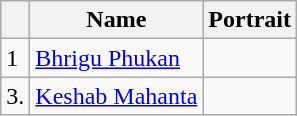<table class="wikitable sortable">
<tr>
<th rowspan="2"></th>
<th rowspan="2">Name</th>
<th rowspan="2">Portrait</th>
</tr>
<tr>
</tr>
<tr>
<td>1</td>
<td><a href='#'>Bhrigu Phukan</a></td>
<td></td>
</tr>
<tr>
<td>3.</td>
<td><a href='#'>Keshab Mahanta</a></td>
<td></td>
</tr>
</table>
